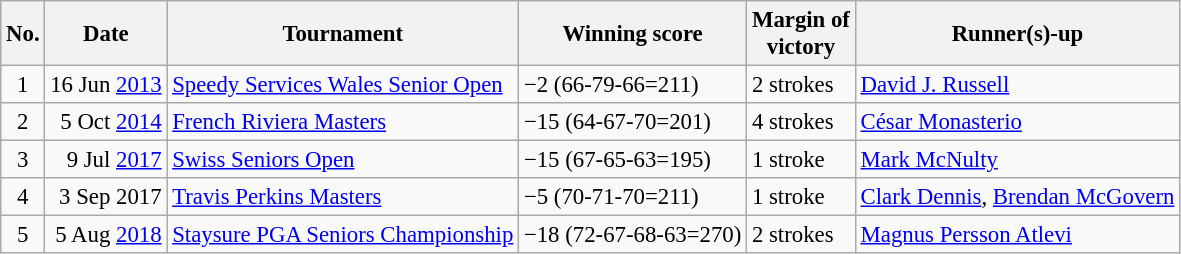<table class="wikitable" style="font-size:95%;">
<tr>
<th>No.</th>
<th>Date</th>
<th>Tournament</th>
<th>Winning score</th>
<th>Margin of<br>victory</th>
<th>Runner(s)-up</th>
</tr>
<tr>
<td align=center>1</td>
<td align=right>16 Jun <a href='#'>2013</a></td>
<td><a href='#'>Speedy Services Wales Senior Open</a></td>
<td>−2 (66-79-66=211)</td>
<td>2 strokes</td>
<td> <a href='#'>David J. Russell</a></td>
</tr>
<tr>
<td align=center>2</td>
<td align=right>5 Oct <a href='#'>2014</a></td>
<td><a href='#'>French Riviera Masters</a></td>
<td>−15 (64-67-70=201)</td>
<td>4 strokes</td>
<td> <a href='#'>César Monasterio</a></td>
</tr>
<tr>
<td align=center>3</td>
<td align=right>9 Jul <a href='#'>2017</a></td>
<td><a href='#'>Swiss Seniors Open</a></td>
<td>−15 (67-65-63=195)</td>
<td>1 stroke</td>
<td> <a href='#'>Mark McNulty</a></td>
</tr>
<tr>
<td align=center>4</td>
<td align=right>3 Sep 2017</td>
<td><a href='#'>Travis Perkins Masters</a></td>
<td>−5 (70-71-70=211)</td>
<td>1 stroke</td>
<td> <a href='#'>Clark Dennis</a>,  <a href='#'>Brendan McGovern</a></td>
</tr>
<tr>
<td align=center>5</td>
<td align=right>5 Aug <a href='#'>2018</a></td>
<td><a href='#'>Staysure PGA Seniors Championship</a></td>
<td>−18 (72-67-68-63=270)</td>
<td>2 strokes</td>
<td> <a href='#'>Magnus Persson Atlevi</a></td>
</tr>
</table>
